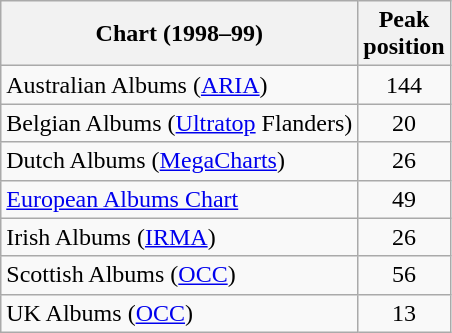<table class="wikitable sortable">
<tr>
<th>Chart (1998–99)</th>
<th>Peak<br>position</th>
</tr>
<tr>
<td>Australian Albums (<a href='#'>ARIA</a>)</td>
<td style="text-align:center;">144</td>
</tr>
<tr>
<td>Belgian Albums (<a href='#'>Ultratop</a> Flanders)</td>
<td style="text-align:center;">20</td>
</tr>
<tr>
<td>Dutch Albums (<a href='#'>MegaCharts</a>)</td>
<td style="text-align:center;">26</td>
</tr>
<tr>
<td><a href='#'>European Albums Chart</a></td>
<td style="text-align:center;">49</td>
</tr>
<tr>
<td>Irish Albums (<a href='#'>IRMA</a>)</td>
<td style="text-align:center;">26</td>
</tr>
<tr>
<td align="left">Scottish Albums (<a href='#'>OCC</a>)</td>
<td align="center">56</td>
</tr>
<tr>
<td>UK Albums (<a href='#'>OCC</a>)</td>
<td style="text-align:center;">13</td>
</tr>
</table>
